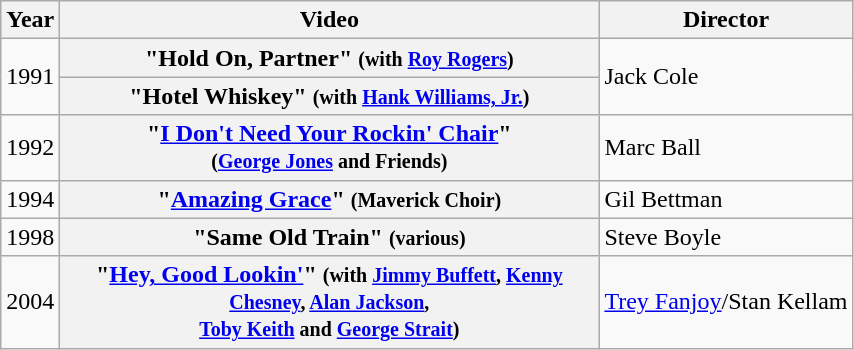<table class="wikitable plainrowheaders">
<tr>
<th>Year</th>
<th style="width:22em;">Video</th>
<th>Director</th>
</tr>
<tr>
<td rowspan="2">1991</td>
<th scope="row">"Hold On, Partner" <small>(with <a href='#'>Roy Rogers</a>)</small></th>
<td rowspan="2">Jack Cole</td>
</tr>
<tr>
<th scope="row">"Hotel Whiskey" <small>(with <a href='#'>Hank Williams, Jr.</a>)</small></th>
</tr>
<tr>
<td>1992</td>
<th scope="row">"<a href='#'>I Don't Need Your Rockin' Chair</a>"<br><small>(<a href='#'>George Jones</a> and Friends)</small></th>
<td>Marc Ball</td>
</tr>
<tr>
<td>1994</td>
<th scope="row">"<a href='#'>Amazing Grace</a>" <small>(Maverick Choir)</small></th>
<td>Gil Bettman</td>
</tr>
<tr>
<td>1998</td>
<th scope="row">"Same Old Train" <small>(various)</small></th>
<td>Steve Boyle</td>
</tr>
<tr>
<td>2004</td>
<th scope="row">"<a href='#'>Hey, Good Lookin'</a>" <small>(with <a href='#'>Jimmy Buffett</a>, <a href='#'>Kenny Chesney</a>, <a href='#'>Alan Jackson</a>,<br><a href='#'>Toby Keith</a> and <a href='#'>George Strait</a>)</small></th>
<td><a href='#'>Trey Fanjoy</a>/Stan Kellam</td>
</tr>
</table>
